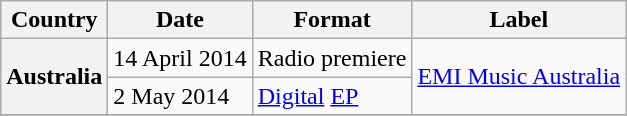<table class="wikitable plainrowheaders">
<tr>
<th scope="col">Country</th>
<th scope="col">Date</th>
<th scope="col">Format</th>
<th scope="col">Label</th>
</tr>
<tr>
<th scope="row" rowspan="2">Australia</th>
<td>14 April 2014</td>
<td>Radio premiere</td>
<td rowspan="2"><a href='#'>EMI Music Australia</a></td>
</tr>
<tr>
<td>2 May 2014</td>
<td><a href='#'>Digital</a> <a href='#'>EP</a></td>
</tr>
<tr>
</tr>
</table>
